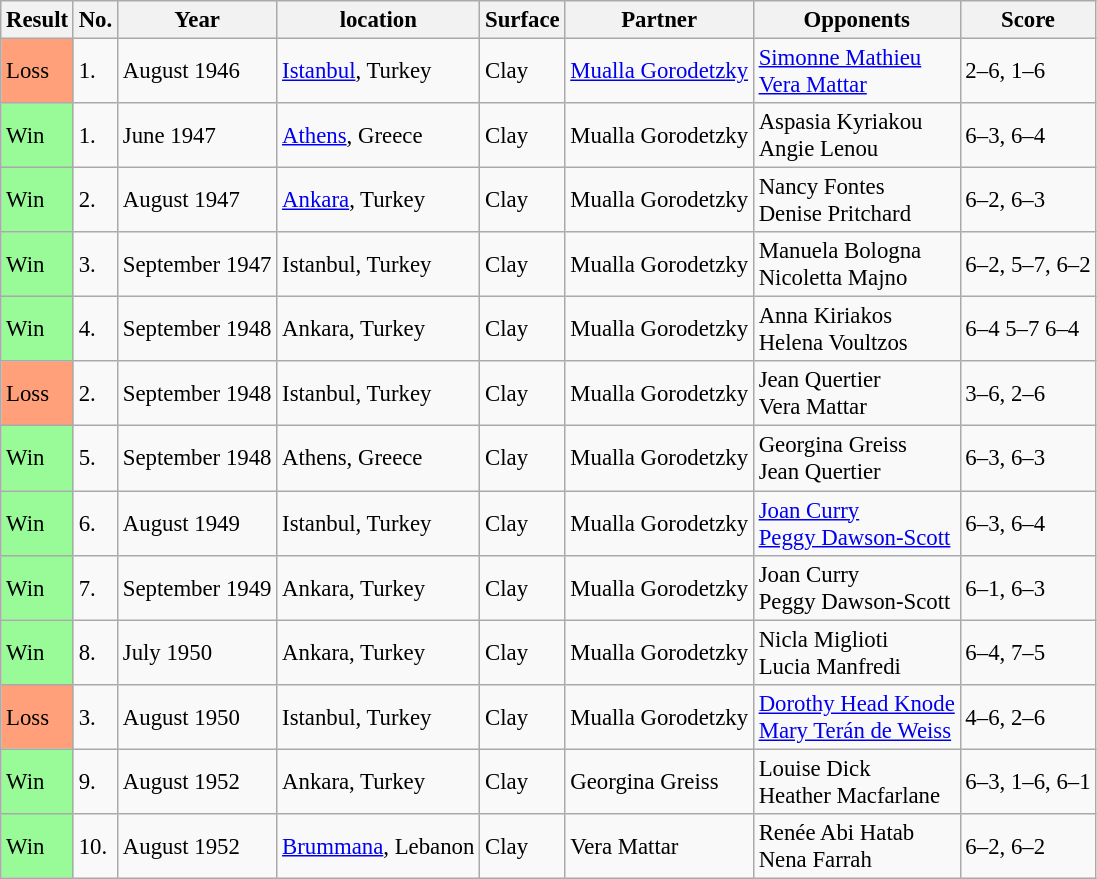<table class="sortable wikitable" style="font-size:95%">
<tr>
<th>Result</th>
<th>No.</th>
<th>Year</th>
<th>location</th>
<th>Surface</th>
<th>Partner</th>
<th>Opponents</th>
<th>Score</th>
</tr>
<tr>
<td style="background:#ffa07a;">Loss</td>
<td>1.</td>
<td>August 1946</td>
<td><a href='#'>Istanbul</a>, Turkey</td>
<td>Clay</td>
<td> <a href='#'>Mualla Gorodetzky</a></td>
<td> <a href='#'>Simonne Mathieu</a> <br>  <a href='#'>Vera Mattar</a></td>
<td>2–6, 1–6</td>
</tr>
<tr>
<td style="background:#98fb98;">Win</td>
<td>1.</td>
<td>June 1947</td>
<td><a href='#'>Athens</a>, Greece</td>
<td>Clay</td>
<td> Mualla Gorodetzky</td>
<td> Aspasia Kyriakou <br>  Angie Lenou</td>
<td>6–3, 6–4</td>
</tr>
<tr>
<td style="background:#98fb98;">Win</td>
<td>2.</td>
<td>August 1947</td>
<td><a href='#'>Ankara</a>, Turkey</td>
<td>Clay</td>
<td> Mualla Gorodetzky</td>
<td> Nancy Fontes <br>  Denise Pritchard</td>
<td>6–2, 6–3</td>
</tr>
<tr>
<td style="background:#98fb98;">Win</td>
<td>3.</td>
<td>September 1947</td>
<td>Istanbul, Turkey</td>
<td>Clay</td>
<td> Mualla Gorodetzky</td>
<td> Manuela Bologna <br>  Nicoletta Majno</td>
<td>6–2, 5–7, 6–2</td>
</tr>
<tr>
<td style="background:#98fb98;">Win</td>
<td>4.</td>
<td>September 1948</td>
<td>Ankara, Turkey</td>
<td>Clay</td>
<td> Mualla Gorodetzky</td>
<td> Anna Kiriakos <br>  Helena Voultzos</td>
<td>6–4 5–7 6–4</td>
</tr>
<tr>
<td style="background:#ffa07a;">Loss</td>
<td>2.</td>
<td>September 1948</td>
<td>Istanbul, Turkey</td>
<td>Clay</td>
<td> Mualla Gorodetzky</td>
<td> Jean Quertier <br>  Vera Mattar</td>
<td>3–6, 2–6</td>
</tr>
<tr>
<td style="background:#98fb98;">Win</td>
<td>5.</td>
<td>September 1948</td>
<td>Athens, Greece</td>
<td>Clay</td>
<td> Mualla Gorodetzky</td>
<td> Georgina Greiss <br>  Jean Quertier</td>
<td>6–3, 6–3</td>
</tr>
<tr>
<td style="background:#98fb98;">Win</td>
<td>6.</td>
<td>August 1949</td>
<td>Istanbul, Turkey</td>
<td>Clay</td>
<td> Mualla Gorodetzky</td>
<td> <a href='#'>Joan Curry</a> <br>  <a href='#'>Peggy Dawson-Scott</a></td>
<td>6–3, 6–4</td>
</tr>
<tr>
<td style="background:#98fb98;">Win</td>
<td>7.</td>
<td>September 1949</td>
<td>Ankara, Turkey</td>
<td>Clay</td>
<td> Mualla Gorodetzky</td>
<td> Joan Curry <br>  Peggy Dawson-Scott</td>
<td>6–1, 6–3</td>
</tr>
<tr>
<td style="background:#98fb98;">Win</td>
<td>8.</td>
<td>July 1950</td>
<td>Ankara, Turkey</td>
<td>Clay</td>
<td> Mualla Gorodetzky</td>
<td> Nicla Miglioti <br>  Lucia Manfredi</td>
<td>6–4, 7–5</td>
</tr>
<tr>
<td style="background:#ffa07a;">Loss</td>
<td>3.</td>
<td>August 1950</td>
<td>Istanbul, Turkey</td>
<td>Clay</td>
<td> Mualla Gorodetzky</td>
<td> <a href='#'>Dorothy Head Knode</a> <br>  <a href='#'>Mary Terán de Weiss</a></td>
<td>4–6, 2–6</td>
</tr>
<tr>
<td style="background:#98fb98;">Win</td>
<td>9.</td>
<td>August 1952</td>
<td>Ankara, Turkey</td>
<td>Clay</td>
<td> Georgina Greiss</td>
<td> Louise Dick <br>  Heather Macfarlane</td>
<td>6–3, 1–6, 6–1</td>
</tr>
<tr>
<td style="background:#98fb98;">Win</td>
<td>10.</td>
<td>August 1952</td>
<td><a href='#'>Brummana</a>, Lebanon</td>
<td>Clay</td>
<td> Vera Mattar</td>
<td> Renée Abi Hatab <br>   Nena Farrah</td>
<td>6–2, 6–2</td>
</tr>
</table>
